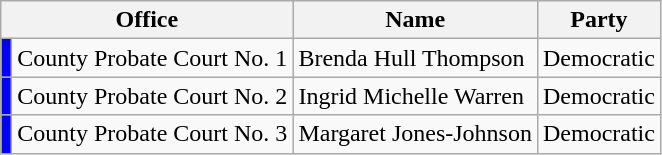<table class="wikitable">
<tr>
<th colspan="2">Office</th>
<th>Name</th>
<th>Party</th>
</tr>
<tr>
<td bgcolor="blue"></td>
<td>County Probate Court No. 1</td>
<td>Brenda Hull Thompson</td>
<td>Democratic</td>
</tr>
<tr>
<td bgcolor="blue"></td>
<td>County Probate Court No. 2</td>
<td>Ingrid Michelle Warren</td>
<td>Democratic</td>
</tr>
<tr>
<td bgcolor="blue"></td>
<td>County Probate Court No. 3</td>
<td>Margaret Jones-Johnson</td>
<td>Democratic</td>
</tr>
</table>
